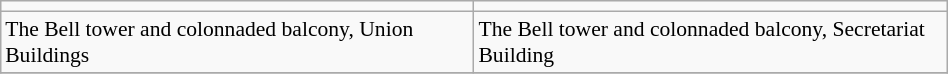<table class="wikitable" align="right" width="50%" style="font-size:90%;">
<tr>
<td width="50%" align="center" valign="right"></td>
<td width="50%" align="center" valign="right"></td>
</tr>
<tr>
<td valign="right">The Bell tower and colonnaded balcony, Union Buildings</td>
<td valign="right">The Bell tower and colonnaded balcony, Secretariat Building</td>
</tr>
<tr>
</tr>
</table>
